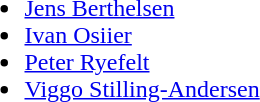<table>
<tr>
<td><br><ul><li><a href='#'>Jens Berthelsen</a></li><li><a href='#'>Ivan Osiier</a></li><li><a href='#'>Peter Ryefelt</a></li><li><a href='#'>Viggo Stilling-Andersen</a></li></ul></td>
</tr>
</table>
